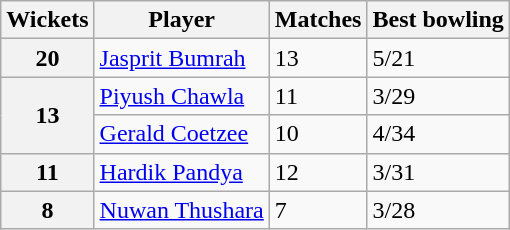<table class="wikitable">
<tr>
<th>Wickets</th>
<th>Player</th>
<th>Matches</th>
<th>Best bowling</th>
</tr>
<tr>
<th>20</th>
<td><a href='#'>Jasprit Bumrah</a></td>
<td>13</td>
<td>5/21</td>
</tr>
<tr>
<th rowspan=2>13</th>
<td><a href='#'>Piyush Chawla</a></td>
<td>11</td>
<td>3/29</td>
</tr>
<tr>
<td><a href='#'>Gerald Coetzee</a></td>
<td>10</td>
<td>4/34</td>
</tr>
<tr>
<th>11</th>
<td><a href='#'>Hardik Pandya</a></td>
<td>12</td>
<td>3/31</td>
</tr>
<tr>
<th>8</th>
<td><a href='#'>Nuwan Thushara</a></td>
<td>7</td>
<td>3/28</td>
</tr>
</table>
